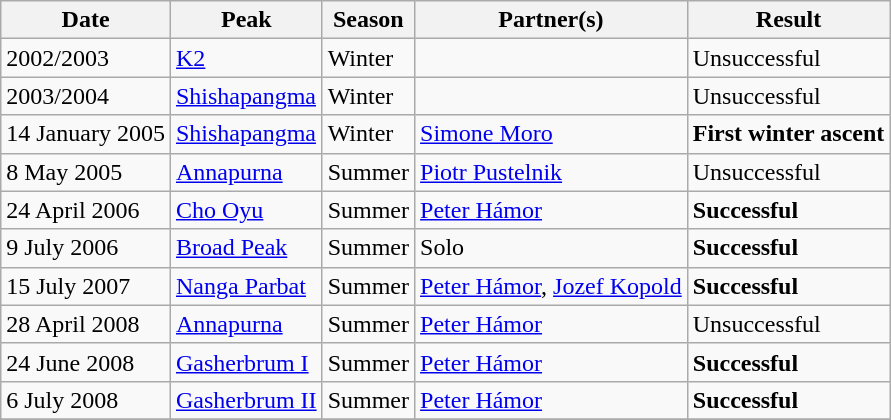<table class="wikitable">
<tr>
<th>Date</th>
<th>Peak</th>
<th>Season</th>
<th>Partner(s)</th>
<th>Result</th>
</tr>
<tr>
<td>2002/2003</td>
<td><a href='#'>K2</a></td>
<td>Winter</td>
<td></td>
<td>Unsuccessful</td>
</tr>
<tr>
<td>2003/2004</td>
<td><a href='#'>Shishapangma</a></td>
<td>Winter</td>
<td></td>
<td>Unsuccessful</td>
</tr>
<tr>
<td>14 January 2005</td>
<td><a href='#'>Shishapangma</a></td>
<td>Winter</td>
<td><a href='#'>Simone Moro</a></td>
<td><strong>First winter ascent</strong></td>
</tr>
<tr>
<td>8 May 2005</td>
<td><a href='#'>Annapurna</a></td>
<td>Summer</td>
<td><a href='#'>Piotr Pustelnik</a></td>
<td>Unsuccessful</td>
</tr>
<tr>
<td>24 April 2006</td>
<td><a href='#'>Cho Oyu</a></td>
<td>Summer</td>
<td><a href='#'>Peter Hámor</a></td>
<td><strong>Successful</strong></td>
</tr>
<tr>
<td>9 July 2006</td>
<td><a href='#'>Broad Peak</a></td>
<td>Summer</td>
<td>Solo</td>
<td><strong>Successful</strong></td>
</tr>
<tr>
<td>15 July 2007</td>
<td><a href='#'>Nanga Parbat</a></td>
<td>Summer</td>
<td><a href='#'>Peter Hámor</a>, <a href='#'>Jozef Kopold</a></td>
<td><strong>Successful</strong></td>
</tr>
<tr>
<td>28 April 2008</td>
<td><a href='#'>Annapurna</a></td>
<td>Summer</td>
<td><a href='#'>Peter Hámor</a></td>
<td>Unsuccessful</td>
</tr>
<tr>
<td>24 June 2008</td>
<td><a href='#'>Gasherbrum I</a></td>
<td>Summer</td>
<td><a href='#'>Peter Hámor</a></td>
<td><strong>Successful</strong></td>
</tr>
<tr>
<td>6 July 2008</td>
<td><a href='#'>Gasherbrum II</a></td>
<td>Summer</td>
<td><a href='#'>Peter Hámor</a></td>
<td><strong>Successful</strong></td>
</tr>
<tr>
</tr>
</table>
